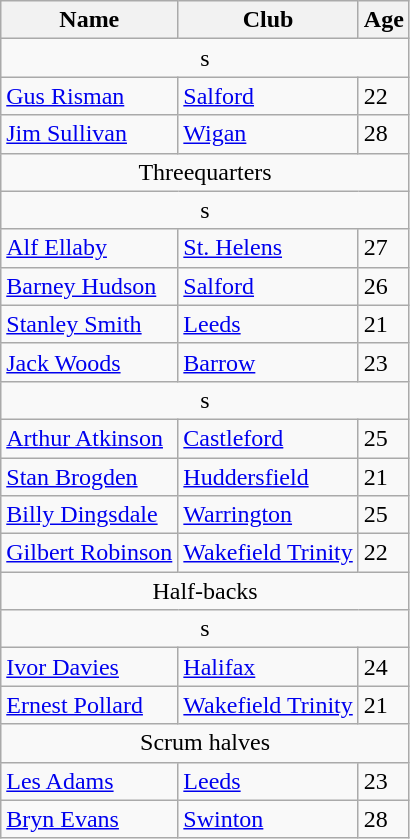<table class="wikitable">
<tr>
<th>Name</th>
<th>Club</th>
<th>Age</th>
</tr>
<tr>
<td colspan="3" style="text-align: center;">s</td>
</tr>
<tr>
<td><a href='#'>Gus Risman</a></td>
<td><a href='#'>Salford</a></td>
<td>22</td>
</tr>
<tr>
<td><a href='#'>Jim Sullivan</a></td>
<td><a href='#'>Wigan</a></td>
<td>28</td>
</tr>
<tr>
<td colspan="3" style="text-align: center;">Threequarters</td>
</tr>
<tr>
<td colspan="3" style="text-align: center;">s</td>
</tr>
<tr>
<td><a href='#'>Alf Ellaby</a></td>
<td><a href='#'>St. Helens</a></td>
<td>27</td>
</tr>
<tr>
<td><a href='#'>Barney Hudson</a></td>
<td><a href='#'>Salford</a></td>
<td>26</td>
</tr>
<tr>
<td><a href='#'>Stanley Smith</a></td>
<td><a href='#'>Leeds</a></td>
<td>21</td>
</tr>
<tr>
<td><a href='#'>Jack Woods</a></td>
<td><a href='#'>Barrow</a></td>
<td>23</td>
</tr>
<tr>
<td colspan="3" style="text-align: center;">s</td>
</tr>
<tr>
<td><a href='#'>Arthur Atkinson</a></td>
<td><a href='#'>Castleford</a></td>
<td>25</td>
</tr>
<tr>
<td><a href='#'>Stan Brogden</a></td>
<td><a href='#'>Huddersfield</a></td>
<td>21</td>
</tr>
<tr>
<td><a href='#'>Billy Dingsdale</a></td>
<td><a href='#'>Warrington</a></td>
<td>25</td>
</tr>
<tr>
<td><a href='#'>Gilbert Robinson</a></td>
<td><a href='#'>Wakefield Trinity</a></td>
<td>22</td>
</tr>
<tr>
<td colspan="3" style="text-align: center;">Half-backs</td>
</tr>
<tr>
<td colspan="3" style="text-align: center;">s</td>
</tr>
<tr>
<td><a href='#'>Ivor Davies</a></td>
<td><a href='#'>Halifax</a></td>
<td>24</td>
</tr>
<tr>
<td><a href='#'>Ernest Pollard</a></td>
<td><a href='#'>Wakefield Trinity</a></td>
<td>21</td>
</tr>
<tr>
<td colspan="3" style="text-align: center;">Scrum halves</td>
</tr>
<tr>
<td><a href='#'>Les Adams</a></td>
<td><a href='#'>Leeds</a></td>
<td>23</td>
</tr>
<tr>
<td><a href='#'>Bryn Evans</a></td>
<td><a href='#'>Swinton</a></td>
<td>28</td>
</tr>
</table>
